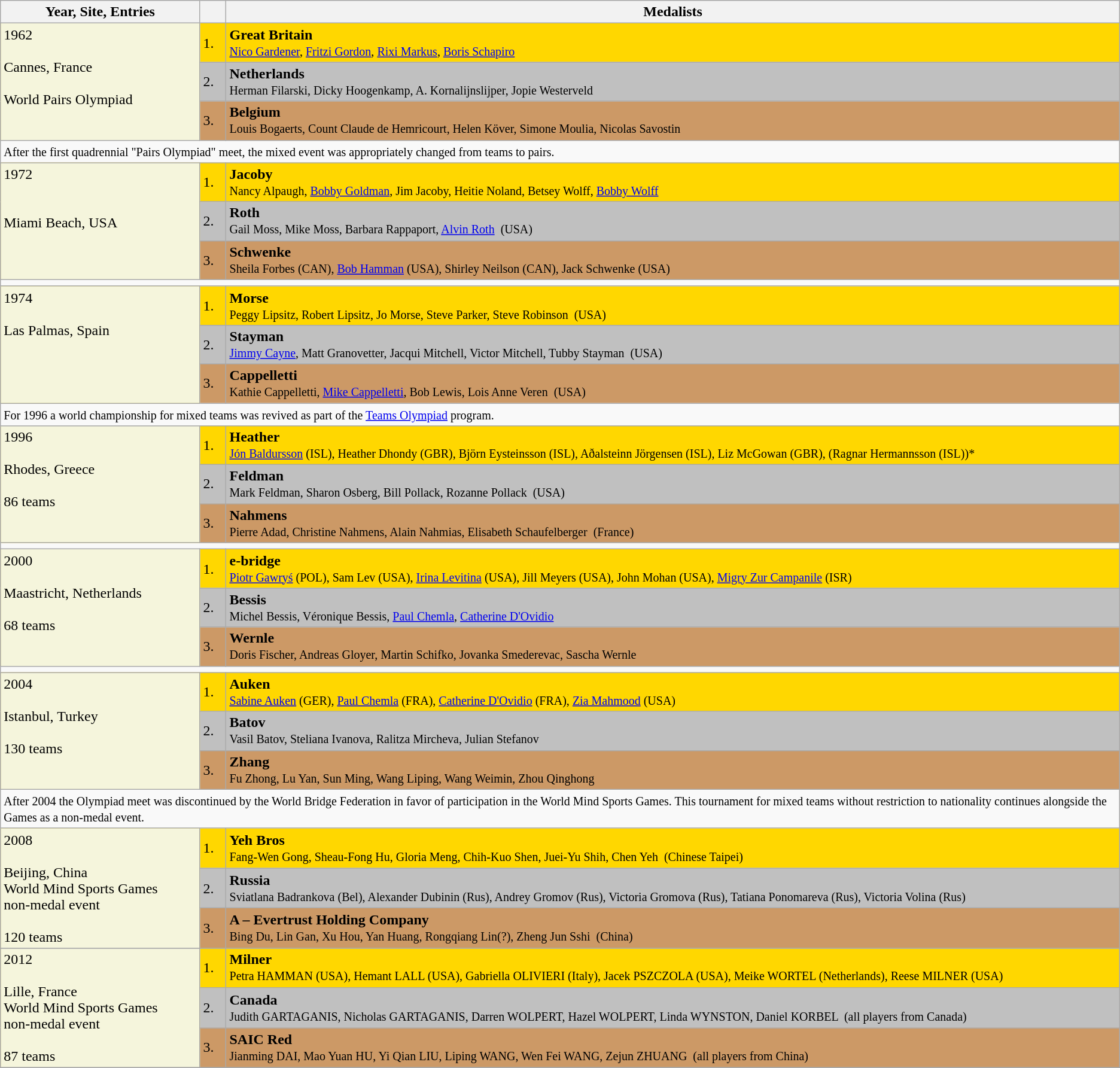<table class="wikitable">
<tr>
<th>Year, Site, Entries</th>
<th></th>
<th>Medalists</th>
</tr>
<tr bgcolor="gold">
<td rowspan=3 bgcolor="beige" valign="Top">1962 <br><br>Cannes, France
<br>
<br>World Pairs Olympiad
<br></td>
<td>1. </td>
<td> <strong>Great Britain</strong> <br><small><a href='#'>Nico Gardener</a>, <a href='#'>Fritzi Gordon</a>, <a href='#'>Rixi Markus</a>, <a href='#'>Boris Schapiro</a></small></td>
</tr>
<tr bgcolor="silver">
<td>2.</td>
<td> <strong>Netherlands</strong> <br><small>Herman Filarski, Dicky Hoogenkamp, A. Kornalijnslijper, Jopie Westerveld</small></td>
</tr>
<tr bgcolor="cc9966">
<td>3.</td>
<td> <strong>Belgium</strong> <br><small>Louis Bogaerts, Count Claude de Hemricourt, Helen Köver, Simone Moulia, Nicolas Savostin</small></td>
</tr>
<tr>
<td colspan=3><small>After the first quadrennial "Pairs Olympiad" meet, the mixed event was appropriately changed from teams to pairs.</small></td>
</tr>
<tr bgcolor="gold">
<td rowspan=3 bgcolor="beige" valign="Top">1972<br><br><br>Miami Beach, USA</td>
<td>1.</td>
<td> <strong>Jacoby</strong> <br><small>Nancy Alpaugh, <a href='#'>Bobby Goldman</a>, Jim Jacoby, Heitie Noland, Betsey Wolff, <a href='#'>Bobby Wolff</a></small></td>
</tr>
<tr bgcolor="silver">
<td>2.</td>
<td> <strong>Roth</strong> <br><small>Gail Moss, Mike Moss, Barbara Rappaport, <a href='#'>Alvin Roth</a>  (USA)</small></td>
</tr>
<tr bgcolor="cc9966">
<td>3.</td>
<td>  <strong>Schwenke</strong><br><small>Sheila Forbes (CAN), <a href='#'>Bob Hamman</a> (USA), Shirley Neilson (CAN), Jack Schwenke (USA)</small></td>
</tr>
<tr>
<td colspan=3></td>
</tr>
<tr bgcolor="gold">
<td rowspan=3 bgcolor="beige" valign="Top">1974 <br><br>Las Palmas, Spain</td>
<td>1.</td>
<td> <strong>Morse</strong> <br><small>Peggy Lipsitz, Robert Lipsitz, Jo Morse, Steve Parker, Steve Robinson  (USA)</small></td>
</tr>
<tr bgcolor="silver">
<td>2.</td>
<td> <strong>Stayman</strong> <br><small><a href='#'>Jimmy Cayne</a>, Matt Granovetter, Jacqui Mitchell, Victor Mitchell, Tubby Stayman  (USA)</small></td>
</tr>
<tr bgcolor="cc9966">
<td>3.</td>
<td> <strong>Cappelletti</strong> <br><small>Kathie Cappelletti, <a href='#'>Mike Cappelletti</a>, Bob Lewis, Lois Anne Veren  (USA)</small></td>
</tr>
<tr>
<td colspan=3><small>For 1996 a world championship for mixed teams was revived as part of the <a href='#'>Teams Olympiad</a> program.</small></td>
</tr>
<tr bgcolor="gold">
<td rowspan=3 bgcolor="beige" valign="Top">1996 <br><br>Rhodes, Greece
<br>
<br>86 teams</td>
<td>1.</td>
<td>  <strong>Heather</strong> <br><small><a href='#'>Jón Baldursson</a> (ISL), Heather Dhondy (GBR), Björn Eysteinsson (ISL), Aðalsteinn Jörgensen (ISL), Liz McGowan (GBR), (Ragnar Hermannsson (ISL))*</small></td>
</tr>
<tr bgcolor="silver">
<td>2.</td>
<td> <strong>Feldman</strong> <br><small>Mark Feldman, Sharon Osberg, Bill Pollack, Rozanne Pollack  (USA)</small></td>
</tr>
<tr bgcolor="cc9966">
<td>3.</td>
<td> <strong>Nahmens</strong> <br><small>Pierre Adad, Christine Nahmens, Alain Nahmias, Elisabeth Schaufelberger  (France)</small></td>
</tr>
<tr>
<td colspan=3></td>
</tr>
<tr bgcolor="gold">
<td rowspan=3 bgcolor="beige" valign="Top">2000 <br><br>Maastricht, Netherlands  
<br>
<br>68 teams</td>
<td>1.</td>
<td>   <strong>e-bridge</strong> <br><small><a href='#'>Piotr Gawryś</a> (POL), Sam Lev (USA), <a href='#'>Irina Levitina</a> (USA), Jill Meyers (USA), John Mohan (USA), <a href='#'>Migry Zur Campanile</a> (ISR)</small></td>
</tr>
<tr bgcolor="silver">
<td>2.</td>
<td> <strong>Bessis</strong> <br><small>Michel Bessis, Véronique Bessis, <a href='#'>Paul Chemla</a>, <a href='#'>Catherine D'Ovidio</a></small></td>
</tr>
<tr bgcolor="cc9966">
<td>3.</td>
<td> <strong>Wernle</strong> <br><small>Doris Fischer, Andreas Gloyer, Martin Schifko, Jovanka Smederevac, Sascha Wernle</small></td>
</tr>
<tr>
<td colspan=3></td>
</tr>
<tr bgcolor="gold">
<td rowspan=3 bgcolor="beige" valign="Top">2004 <br><br>Istanbul, Turkey
<br>
<br>130 teams</td>
<td>1.</td>
<td>   <strong>Auken</strong> <br><small><a href='#'>Sabine Auken</a> (GER), <a href='#'>Paul Chemla</a> (FRA), <a href='#'>Catherine D'Ovidio</a> (FRA), <a href='#'>Zia Mahmood</a> (USA)</small></td>
</tr>
<tr bgcolor="silver">
<td>2.</td>
<td> <strong>Batov</strong> <br><small>Vasil Batov, Steliana Ivanova, Ralitza Mircheva, Julian Stefanov</small></td>
</tr>
<tr bgcolor="cc9966">
<td>3.</td>
<td> <strong>Zhang</strong> <br><small>Fu Zhong, Lu Yan, Sun Ming, Wang Liping, Wang Weimin, Zhou Qinghong</small></td>
</tr>
<tr>
<td colspan=3><small>After 2004 the Olympiad meet was discontinued by the World Bridge Federation in favor of participation in the World Mind Sports Games. This  tournament for mixed teams without restriction to nationality continues alongside the Games as a non-medal event.</small></td>
</tr>
<tr bgcolor="gold">
<td rowspan=3 bgcolor="beige" valign="Top">2008 <br><br>Beijing, China
<br>World Mind Sports Games  
<br>non-medal event
<br>
<br>120 teams</td>
<td>1.</td>
<td> <strong>Yeh Bros</strong> <br><small>Fang-Wen Gong, Sheau-Fong Hu, Gloria Meng, Chih-Kuo Shen, Juei-Yu Shih, Chen Yeh  (Chinese Taipei)</small></td>
</tr>
<tr bgcolor="silver">
<td>2.</td>
<td>  <strong>Russia</strong> <br><small>Sviatlana Badrankova (Bel), Alexander Dubinin (Rus), Andrey Gromov (Rus), Victoria Gromova (Rus), Tatiana Ponomareva (Rus), Victoria Volina (Rus)</small></td>
</tr>
<tr bgcolor="cc9966">
<td>3.</td>
<td> <strong>A – Evertrust Holding Company</strong> <br><small>Bing Du, Lin Gan, Xu Hou, Yan Huang, Rongqiang Lin(?), Zheng Jun Sshi  (China)</small></td>
</tr>
<tr>
</tr>
<tr bgcolor="gold">
<td rowspan=3 bgcolor="beige" valign="Top">2012 <br><br>Lille, France
<br>World Mind Sports Games  
<br>non-medal event
<br>
<br>87 teams </td>
<td>1.</td>
<td><strong>Milner</strong> <br><small>Petra HAMMAN (USA), Hemant LALL (USA), Gabriella OLIVIERI (Italy), Jacek PSZCZOLA (USA), Meike WORTEL (Netherlands), Reese MILNER (USA)</small></td>
</tr>
<tr bgcolor="silver">
<td>2.</td>
<td> <strong>Canada</strong> <br><small>Judith GARTAGANIS, Nicholas GARTAGANIS, Darren WOLPERT, Hazel WOLPERT, Linda WYNSTON, Daniel KORBEL  (all players from Canada)</small></td>
</tr>
<tr bgcolor="cc9966">
<td>3.</td>
<td> <strong>SAIC Red</strong> <br><small>Jianming DAI, Mao Yuan HU, Yi Qian LIU, Liping WANG, Wen Fei WANG, Zejun ZHUANG  (all players from China)</small></td>
</tr>
<tr>
</tr>
</table>
